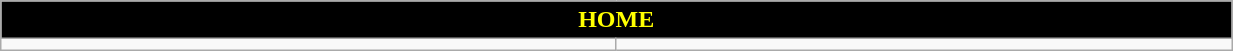<table class="wikitable collapsible collapsed" style="width:65%">
<tr>
<th colspan=5 ! style="color:yellow; background:black">HOME</th>
</tr>
<tr>
<td></td>
<td></td>
</tr>
</table>
